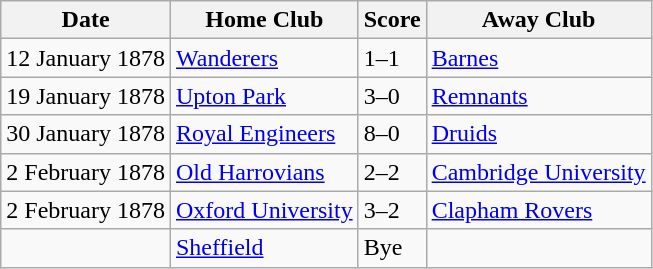<table class="wikitable">
<tr>
<th>Date</th>
<th>Home Club</th>
<th>Score</th>
<th>Away Club</th>
</tr>
<tr>
<td>12 January 1878</td>
<td><a href='#'>Wanderers</a></td>
<td>1–1</td>
<td><a href='#'>Barnes</a></td>
</tr>
<tr>
<td>19 January 1878</td>
<td><a href='#'>Upton Park</a></td>
<td>3–0</td>
<td><a href='#'>Remnants</a></td>
</tr>
<tr>
<td>30 January 1878</td>
<td><a href='#'>Royal Engineers</a></td>
<td>8–0</td>
<td><a href='#'>Druids</a></td>
</tr>
<tr>
<td>2 February 1878</td>
<td><a href='#'>Old Harrovians</a></td>
<td>2–2</td>
<td><a href='#'>Cambridge University</a></td>
</tr>
<tr>
<td>2 February 1878</td>
<td><a href='#'>Oxford University</a></td>
<td>3–2</td>
<td><a href='#'>Clapham Rovers</a></td>
</tr>
<tr>
<td></td>
<td><a href='#'>Sheffield</a></td>
<td>Bye</td>
<td></td>
</tr>
</table>
